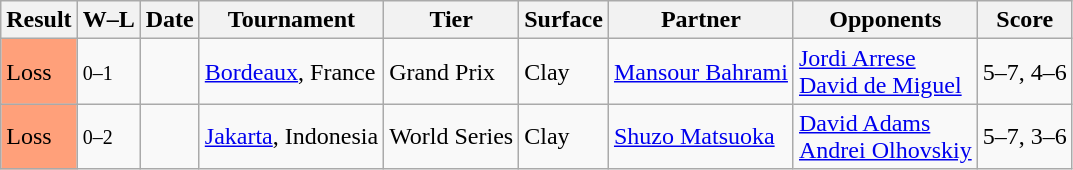<table class="sortable wikitable">
<tr>
<th>Result</th>
<th class="unsortable">W–L</th>
<th>Date</th>
<th>Tournament</th>
<th>Tier</th>
<th>Surface</th>
<th>Partner</th>
<th>Opponents</th>
<th class="unsortable">Score</th>
</tr>
<tr>
<td style="background:#ffa07a;">Loss</td>
<td><small>0–1</small></td>
<td><a href='#'></a></td>
<td><a href='#'>Bordeaux</a>, France</td>
<td>Grand Prix</td>
<td>Clay</td>
<td> <a href='#'>Mansour Bahrami</a></td>
<td> <a href='#'>Jordi Arrese</a> <br>  <a href='#'>David de Miguel</a></td>
<td>5–7, 4–6</td>
</tr>
<tr>
<td style="background:#ffa07a;">Loss</td>
<td><small>0–2</small></td>
<td><a href='#'></a></td>
<td><a href='#'>Jakarta</a>, Indonesia</td>
<td>World Series</td>
<td>Clay</td>
<td> <a href='#'>Shuzo Matsuoka</a></td>
<td> <a href='#'>David Adams</a> <br>  <a href='#'>Andrei Olhovskiy</a></td>
<td>5–7, 3–6</td>
</tr>
</table>
